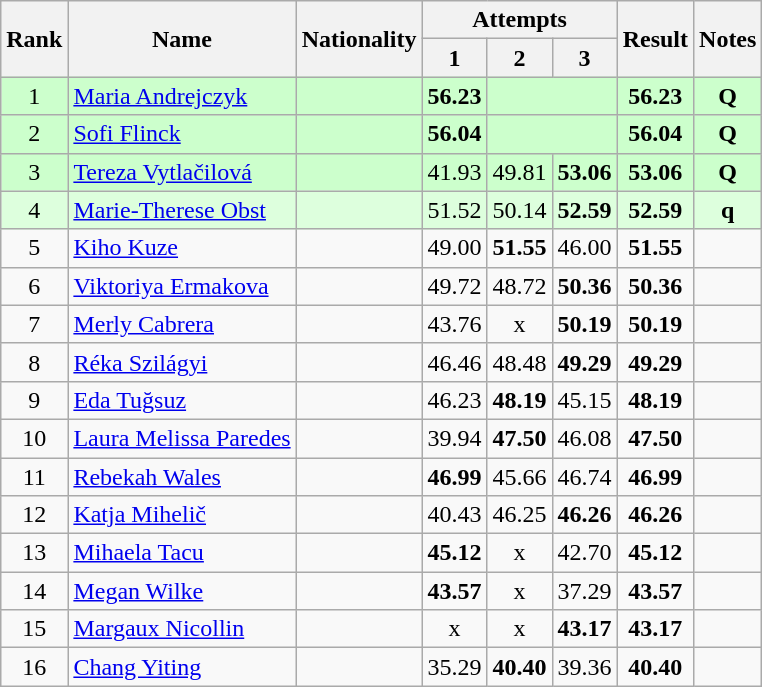<table class="wikitable sortable" style="text-align:center">
<tr>
<th rowspan=2>Rank</th>
<th rowspan=2>Name</th>
<th rowspan=2>Nationality</th>
<th colspan=3>Attempts</th>
<th rowspan=2>Result</th>
<th rowspan=2>Notes</th>
</tr>
<tr>
<th>1</th>
<th>2</th>
<th>3</th>
</tr>
<tr bgcolor=ccffcc>
<td>1</td>
<td align=left><a href='#'>Maria Andrejczyk</a></td>
<td align=left></td>
<td><strong>56.23</strong></td>
<td colspan=2></td>
<td><strong>56.23</strong></td>
<td><strong>Q</strong></td>
</tr>
<tr bgcolor=ccffcc>
<td>2</td>
<td align=left><a href='#'>Sofi Flinck</a></td>
<td align=left></td>
<td><strong>56.04</strong></td>
<td colspan=2></td>
<td><strong>56.04</strong></td>
<td><strong>Q</strong></td>
</tr>
<tr bgcolor=ccffcc>
<td>3</td>
<td align=left><a href='#'>Tereza Vytlačilová</a></td>
<td align=left></td>
<td>41.93</td>
<td>49.81</td>
<td><strong>53.06</strong></td>
<td><strong>53.06</strong></td>
<td><strong>Q</strong></td>
</tr>
<tr bgcolor=ddffdd>
<td>4</td>
<td align=left><a href='#'>Marie-Therese Obst</a></td>
<td align=left></td>
<td>51.52</td>
<td>50.14</td>
<td><strong>52.59</strong></td>
<td><strong>52.59</strong></td>
<td><strong>q</strong></td>
</tr>
<tr>
<td>5</td>
<td align=left><a href='#'>Kiho Kuze</a></td>
<td align=left></td>
<td>49.00</td>
<td><strong>51.55</strong></td>
<td>46.00</td>
<td><strong>51.55</strong></td>
<td></td>
</tr>
<tr>
<td>6</td>
<td align=left><a href='#'>Viktoriya Ermakova</a></td>
<td align=left></td>
<td>49.72</td>
<td>48.72</td>
<td><strong>50.36</strong></td>
<td><strong>50.36</strong></td>
<td></td>
</tr>
<tr>
<td>7</td>
<td align=left><a href='#'>Merly Cabrera</a></td>
<td align=left></td>
<td>43.76</td>
<td>x</td>
<td><strong>50.19</strong></td>
<td><strong>50.19</strong></td>
<td></td>
</tr>
<tr>
<td>8</td>
<td align=left><a href='#'>Réka Szilágyi</a></td>
<td align=left></td>
<td>46.46</td>
<td>48.48</td>
<td><strong>49.29</strong></td>
<td><strong>49.29</strong></td>
<td></td>
</tr>
<tr>
<td>9</td>
<td align=left><a href='#'>Eda Tuğsuz</a></td>
<td align=left></td>
<td>46.23</td>
<td><strong>48.19</strong></td>
<td>45.15</td>
<td><strong>48.19</strong></td>
<td></td>
</tr>
<tr>
<td>10</td>
<td align=left><a href='#'>Laura Melissa Paredes</a></td>
<td align=left></td>
<td>39.94</td>
<td><strong>47.50</strong></td>
<td>46.08</td>
<td><strong>47.50</strong></td>
<td></td>
</tr>
<tr>
<td>11</td>
<td align=left><a href='#'>Rebekah Wales</a></td>
<td align=left></td>
<td><strong>46.99</strong></td>
<td>45.66</td>
<td>46.74</td>
<td><strong>46.99</strong></td>
<td></td>
</tr>
<tr>
<td>12</td>
<td align=left><a href='#'>Katja Mihelič</a></td>
<td align=left></td>
<td>40.43</td>
<td>46.25</td>
<td><strong>46.26</strong></td>
<td><strong>46.26</strong></td>
<td></td>
</tr>
<tr>
<td>13</td>
<td align=left><a href='#'>Mihaela Tacu</a></td>
<td align=left></td>
<td><strong>45.12</strong></td>
<td>x</td>
<td>42.70</td>
<td><strong>45.12</strong></td>
<td></td>
</tr>
<tr>
<td>14</td>
<td align=left><a href='#'>Megan Wilke</a></td>
<td align=left></td>
<td><strong>43.57</strong></td>
<td>x</td>
<td>37.29</td>
<td><strong>43.57</strong></td>
<td></td>
</tr>
<tr>
<td>15</td>
<td align=left><a href='#'>Margaux Nicollin</a></td>
<td align=left></td>
<td>x</td>
<td>x</td>
<td><strong>43.17</strong></td>
<td><strong>43.17</strong></td>
<td></td>
</tr>
<tr>
<td>16</td>
<td align=left><a href='#'>Chang Yiting</a></td>
<td align=left></td>
<td>35.29</td>
<td><strong>40.40</strong></td>
<td>39.36</td>
<td><strong>40.40</strong></td>
<td></td>
</tr>
</table>
